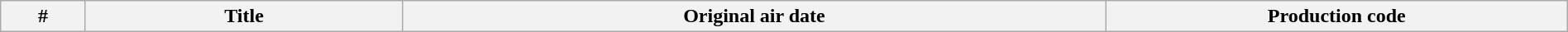<table class="wikitable plainrowheaders" style="width:100%; margin:auto; background:#FFFFFF;">
<tr>
<th width="5">#</th>
<th width="50">Title</th>
<th width="120">Original air date</th>
<th width="50">Production code<br>
</th>
</tr>
</table>
